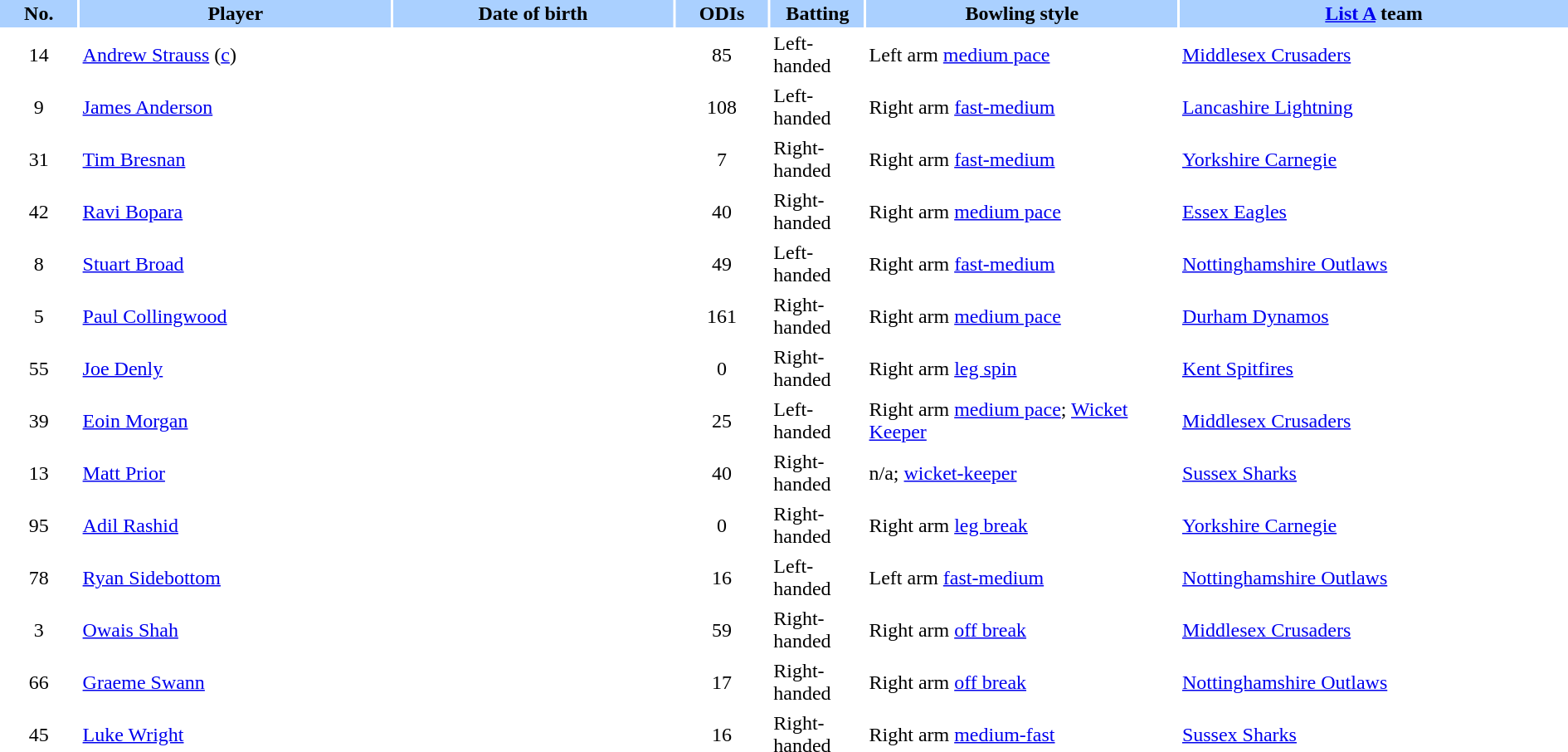<table border="0" cellspacing="2" cellpadding="2" style="width:100%;">
<tr style="background:#aad0ff;">
<th width=5%>No.</th>
<th width="20%">Player</th>
<th width=18%>Date of birth</th>
<th width=6%>ODIs</th>
<th width=6%>Batting</th>
<th width=20%>Bowling style</th>
<th width=25%><a href='#'>List A</a> team</th>
</tr>
<tr>
<td style="text-align:center">14</td>
<td><a href='#'>Andrew Strauss</a> (<a href='#'>c</a>)</td>
<td></td>
<td style="text-align:center">85</td>
<td>Left-handed</td>
<td>Left arm <a href='#'>medium pace</a></td>
<td> <a href='#'>Middlesex Crusaders</a></td>
</tr>
<tr>
<td style="text-align:center">9</td>
<td><a href='#'>James Anderson</a></td>
<td></td>
<td style="text-align:center">108</td>
<td>Left-handed</td>
<td>Right arm <a href='#'>fast-medium</a></td>
<td> <a href='#'>Lancashire Lightning</a></td>
</tr>
<tr>
<td style="text-align:center">31</td>
<td><a href='#'>Tim Bresnan</a></td>
<td></td>
<td style="text-align:center">7</td>
<td>Right-handed</td>
<td>Right arm <a href='#'>fast-medium</a></td>
<td> <a href='#'>Yorkshire Carnegie</a></td>
</tr>
<tr>
<td style="text-align:center">42</td>
<td><a href='#'>Ravi Bopara</a></td>
<td></td>
<td style="text-align:center">40</td>
<td>Right-handed</td>
<td>Right arm <a href='#'>medium pace</a></td>
<td> <a href='#'>Essex Eagles</a></td>
</tr>
<tr>
<td style="text-align:center">8</td>
<td><a href='#'>Stuart Broad</a></td>
<td></td>
<td style="text-align:center">49</td>
<td>Left-handed</td>
<td>Right arm <a href='#'>fast-medium</a></td>
<td> <a href='#'>Nottinghamshire Outlaws</a></td>
</tr>
<tr>
<td style="text-align:center">5</td>
<td><a href='#'>Paul Collingwood</a></td>
<td></td>
<td style="text-align:center">161</td>
<td>Right-handed</td>
<td>Right arm <a href='#'>medium pace</a></td>
<td> <a href='#'>Durham Dynamos</a></td>
</tr>
<tr>
<td style="text-align:center">55</td>
<td><a href='#'>Joe Denly</a></td>
<td></td>
<td style="text-align:center">0</td>
<td>Right-handed</td>
<td>Right arm <a href='#'>leg spin</a></td>
<td> <a href='#'>Kent Spitfires</a></td>
</tr>
<tr>
<td style="text-align:center">39</td>
<td><a href='#'>Eoin Morgan</a></td>
<td></td>
<td style="text-align:center">25</td>
<td>Left-handed</td>
<td>Right arm <a href='#'>medium pace</a>; <a href='#'>Wicket Keeper</a></td>
<td> <a href='#'>Middlesex Crusaders</a></td>
</tr>
<tr>
<td style="text-align:center">13</td>
<td><a href='#'>Matt Prior</a></td>
<td></td>
<td style="text-align:center">40</td>
<td>Right-handed</td>
<td>n/a; <a href='#'>wicket-keeper</a></td>
<td> <a href='#'>Sussex Sharks</a></td>
</tr>
<tr>
<td style="text-align:center">95</td>
<td><a href='#'>Adil Rashid</a></td>
<td></td>
<td style="text-align:center">0</td>
<td>Right-handed</td>
<td>Right arm <a href='#'>leg break</a></td>
<td> <a href='#'>Yorkshire Carnegie</a></td>
</tr>
<tr>
<td style="text-align:center">78</td>
<td><a href='#'>Ryan Sidebottom</a></td>
<td></td>
<td style="text-align:center">16</td>
<td>Left-handed</td>
<td>Left arm <a href='#'>fast-medium</a></td>
<td> <a href='#'>Nottinghamshire Outlaws</a></td>
</tr>
<tr>
<td style="text-align:center">3</td>
<td><a href='#'>Owais Shah</a></td>
<td></td>
<td style="text-align:center">59</td>
<td>Right-handed</td>
<td>Right arm <a href='#'>off break</a></td>
<td> <a href='#'>Middlesex Crusaders</a></td>
</tr>
<tr>
<td style="text-align:center">66</td>
<td><a href='#'>Graeme Swann</a></td>
<td></td>
<td style="text-align:center">17</td>
<td>Right-handed</td>
<td>Right arm <a href='#'>off break</a></td>
<td> <a href='#'>Nottinghamshire Outlaws</a></td>
</tr>
<tr>
<td style="text-align:center">45</td>
<td><a href='#'>Luke Wright</a></td>
<td></td>
<td style="text-align:center">16</td>
<td>Right-handed</td>
<td>Right arm <a href='#'>medium-fast</a></td>
<td> <a href='#'>Sussex Sharks</a></td>
</tr>
</table>
